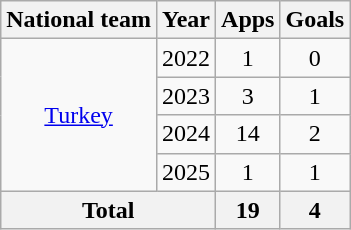<table class="wikitable" style="text-align:center">
<tr>
<th>National team</th>
<th>Year</th>
<th>Apps</th>
<th>Goals</th>
</tr>
<tr>
<td rowspan="4"><a href='#'>Turkey</a></td>
<td>2022</td>
<td>1</td>
<td>0</td>
</tr>
<tr>
<td>2023</td>
<td>3</td>
<td>1</td>
</tr>
<tr>
<td>2024</td>
<td>14</td>
<td>2</td>
</tr>
<tr>
<td>2025</td>
<td>1</td>
<td>1</td>
</tr>
<tr>
<th colspan="2">Total</th>
<th>19</th>
<th>4</th>
</tr>
</table>
